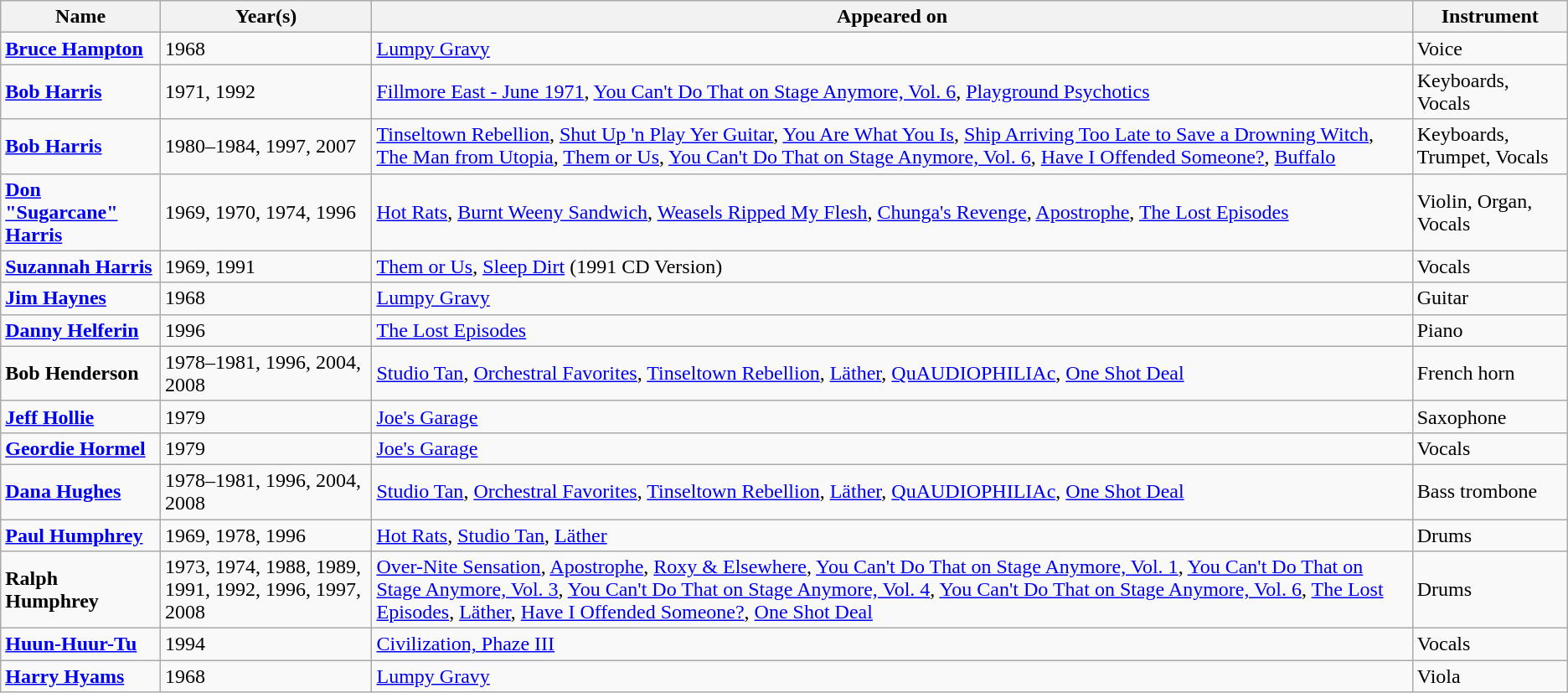<table class="wikitable">
<tr>
<th>Name</th>
<th>Year(s)</th>
<th>Appeared on</th>
<th>Instrument</th>
</tr>
<tr>
<td><strong><a href='#'>Bruce Hampton</a></strong></td>
<td>1968</td>
<td><a href='#'>Lumpy Gravy</a></td>
<td>Voice</td>
</tr>
<tr>
<td><strong><a href='#'>Bob Harris</a></strong></td>
<td>1971, 1992</td>
<td><a href='#'>Fillmore East - June 1971</a>, <a href='#'>You Can't Do That on Stage Anymore, Vol. 6</a>, <a href='#'>Playground Psychotics</a></td>
<td>Keyboards, Vocals</td>
</tr>
<tr>
<td><strong><a href='#'>Bob Harris</a></strong></td>
<td>1980–1984, 1997, 2007</td>
<td><a href='#'>Tinseltown Rebellion</a>, <a href='#'>Shut Up 'n Play Yer Guitar</a>, <a href='#'>You Are What You Is</a>, <a href='#'>Ship Arriving Too Late to Save a Drowning Witch</a>, <a href='#'>The Man from Utopia</a>, <a href='#'>Them or Us</a>, <a href='#'>You Can't Do That on Stage Anymore, Vol. 6</a>, <a href='#'>Have I Offended Someone?</a>, <a href='#'>Buffalo</a></td>
<td>Keyboards, Trumpet, Vocals</td>
</tr>
<tr>
<td><strong><a href='#'>Don "Sugarcane" Harris</a></strong></td>
<td>1969, 1970, 1974, 1996</td>
<td><a href='#'>Hot Rats</a>, <a href='#'>Burnt Weeny Sandwich</a>, <a href='#'>Weasels Ripped My Flesh</a>, <a href='#'>Chunga's Revenge</a>, <a href='#'>Apostrophe</a>, <a href='#'>The Lost Episodes</a></td>
<td>Violin, Organ, Vocals</td>
</tr>
<tr>
<td><strong><a href='#'>Suzannah Harris</a></strong></td>
<td>1969, 1991</td>
<td><a href='#'>Them or Us</a>, <a href='#'>Sleep Dirt</a> (1991 CD Version)</td>
<td>Vocals</td>
</tr>
<tr>
<td><strong><a href='#'>Jim Haynes</a></strong></td>
<td>1968</td>
<td><a href='#'>Lumpy Gravy</a></td>
<td>Guitar</td>
</tr>
<tr>
<td><strong><a href='#'>Danny Helferin</a></strong></td>
<td>1996</td>
<td><a href='#'>The Lost Episodes</a></td>
<td>Piano</td>
</tr>
<tr>
<td><strong>Bob Henderson</strong></td>
<td>1978–1981, 1996, 2004, 2008</td>
<td><a href='#'>Studio Tan</a>, <a href='#'>Orchestral Favorites</a>, <a href='#'>Tinseltown Rebellion</a>, <a href='#'>Läther</a>, <a href='#'>QuAUDIOPHILIAc</a>, <a href='#'>One Shot Deal</a></td>
<td>French horn</td>
</tr>
<tr>
<td><strong><a href='#'>Jeff Hollie</a></strong></td>
<td>1979</td>
<td><a href='#'>Joe's Garage</a></td>
<td>Saxophone</td>
</tr>
<tr>
<td><strong><a href='#'>Geordie Hormel</a></strong></td>
<td>1979</td>
<td><a href='#'>Joe's Garage</a></td>
<td>Vocals</td>
</tr>
<tr>
<td><strong><a href='#'>Dana Hughes</a></strong></td>
<td>1978–1981, 1996, 2004, 2008</td>
<td><a href='#'>Studio Tan</a>, <a href='#'>Orchestral Favorites</a>, <a href='#'>Tinseltown Rebellion</a>, <a href='#'>Läther</a>, <a href='#'>QuAUDIOPHILIAc</a>, <a href='#'>One Shot Deal</a></td>
<td>Bass trombone</td>
</tr>
<tr>
<td><strong><a href='#'>Paul Humphrey</a></strong></td>
<td>1969, 1978, 1996</td>
<td><a href='#'>Hot Rats</a>, <a href='#'>Studio Tan</a>, <a href='#'>Läther</a></td>
<td>Drums</td>
</tr>
<tr>
<td><strong>Ralph Humphrey</strong></td>
<td>1973, 1974, 1988, 1989, 1991, 1992, 1996, 1997, 2008</td>
<td><a href='#'>Over-Nite Sensation</a>, <a href='#'>Apostrophe</a>, <a href='#'>Roxy & Elsewhere</a>, <a href='#'>You Can't Do That on Stage Anymore, Vol. 1</a>, <a href='#'>You Can't Do That on Stage Anymore, Vol. 3</a>, <a href='#'>You Can't Do That on Stage Anymore, Vol. 4</a>, <a href='#'>You Can't Do That on Stage Anymore, Vol. 6</a>, <a href='#'>The Lost Episodes</a>, <a href='#'>Läther</a>, <a href='#'>Have I Offended Someone?</a>, <a href='#'>One Shot Deal</a></td>
<td>Drums</td>
</tr>
<tr>
<td><strong><a href='#'>Huun-Huur-Tu</a></strong></td>
<td>1994</td>
<td><a href='#'>Civilization, Phaze III</a></td>
<td>Vocals</td>
</tr>
<tr>
<td><strong><a href='#'>Harry Hyams</a></strong></td>
<td>1968</td>
<td><a href='#'>Lumpy Gravy</a></td>
<td>Viola</td>
</tr>
</table>
